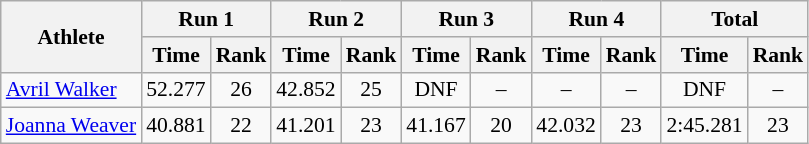<table class="wikitable" border="1" style="font-size:90%">
<tr>
<th rowspan="2">Athlete</th>
<th colspan="2">Run 1</th>
<th colspan="2">Run 2</th>
<th colspan="2">Run 3</th>
<th colspan="2">Run 4</th>
<th colspan="2">Total</th>
</tr>
<tr>
<th>Time</th>
<th>Rank</th>
<th>Time</th>
<th>Rank</th>
<th>Time</th>
<th>Rank</th>
<th>Time</th>
<th>Rank</th>
<th>Time</th>
<th>Rank</th>
</tr>
<tr>
<td><a href='#'>Avril Walker</a></td>
<td align="center">52.277</td>
<td align="center">26</td>
<td align="center">42.852</td>
<td align="center">25</td>
<td align="center">DNF</td>
<td align="center">–</td>
<td align="center">–</td>
<td align="center">–</td>
<td align="center">DNF</td>
<td align="center">–</td>
</tr>
<tr>
<td><a href='#'>Joanna Weaver</a></td>
<td align="center">40.881</td>
<td align="center">22</td>
<td align="center">41.201</td>
<td align="center">23</td>
<td align="center">41.167</td>
<td align="center">20</td>
<td align="center">42.032</td>
<td align="center">23</td>
<td align="center">2:45.281</td>
<td align="center">23</td>
</tr>
</table>
